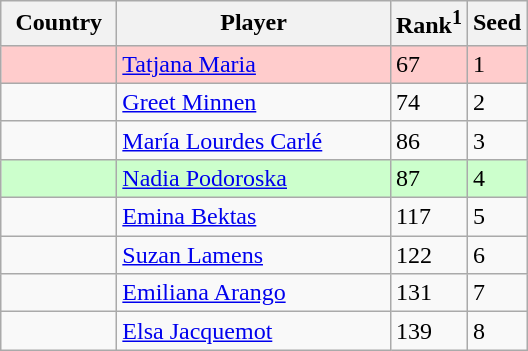<table class="sortable wikitable">
<tr>
<th width="70">Country</th>
<th width="175">Player</th>
<th>Rank<sup>1</sup></th>
<th>Seed</th>
</tr>
<tr style="background:#fcc;">
<td></td>
<td><a href='#'>Tatjana Maria</a></td>
<td>67</td>
<td>1</td>
</tr>
<tr>
<td></td>
<td><a href='#'>Greet Minnen</a></td>
<td>74</td>
<td>2</td>
</tr>
<tr>
<td></td>
<td><a href='#'>María Lourdes Carlé</a></td>
<td>86</td>
<td>3</td>
</tr>
<tr style="background:#cfc;">
<td></td>
<td><a href='#'>Nadia Podoroska</a></td>
<td>87</td>
<td>4</td>
</tr>
<tr>
<td></td>
<td><a href='#'>Emina Bektas</a></td>
<td>117</td>
<td>5</td>
</tr>
<tr>
<td></td>
<td><a href='#'>Suzan Lamens</a></td>
<td>122</td>
<td>6</td>
</tr>
<tr>
<td></td>
<td><a href='#'>Emiliana Arango</a></td>
<td>131</td>
<td>7</td>
</tr>
<tr>
<td></td>
<td><a href='#'>Elsa Jacquemot</a></td>
<td>139</td>
<td>8</td>
</tr>
</table>
